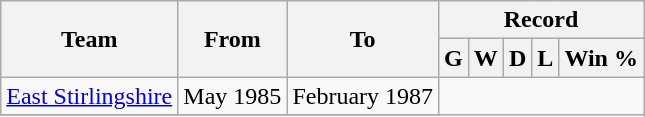<table class="wikitable" style="text-align: center">
<tr>
<th rowspan=2>Team</th>
<th rowspan=2>From</th>
<th rowspan=2>To</th>
<th colspan=5>Record</th>
</tr>
<tr>
<th>G</th>
<th>W</th>
<th>D</th>
<th>L</th>
<th>Win %</th>
</tr>
<tr>
<td align=left><a href='#'>East Stirlingshire</a></td>
<td align=left>May 1985</td>
<td align=left>February 1987<br></td>
</tr>
<tr>
</tr>
</table>
